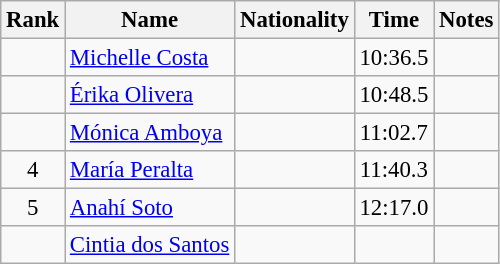<table class="wikitable sortable" style="text-align:center;font-size:95%">
<tr>
<th>Rank</th>
<th>Name</th>
<th>Nationality</th>
<th>Time</th>
<th>Notes</th>
</tr>
<tr>
<td></td>
<td align=left><a href='#'>Michelle Costa</a></td>
<td align=left></td>
<td>10:36.5</td>
<td></td>
</tr>
<tr>
<td></td>
<td align=left><a href='#'>Érika Olivera</a></td>
<td align=left></td>
<td>10:48.5</td>
<td></td>
</tr>
<tr>
<td></td>
<td align=left><a href='#'>Mónica Amboya</a></td>
<td align=left></td>
<td>11:02.7</td>
<td></td>
</tr>
<tr>
<td>4</td>
<td align=left><a href='#'>María Peralta</a></td>
<td align=left></td>
<td>11:40.3</td>
<td></td>
</tr>
<tr>
<td>5</td>
<td align=left><a href='#'>Anahí Soto</a></td>
<td align=left></td>
<td>12:17.0</td>
<td></td>
</tr>
<tr>
<td></td>
<td align=left><a href='#'>Cintia dos Santos</a></td>
<td align=left></td>
<td></td>
<td></td>
</tr>
</table>
